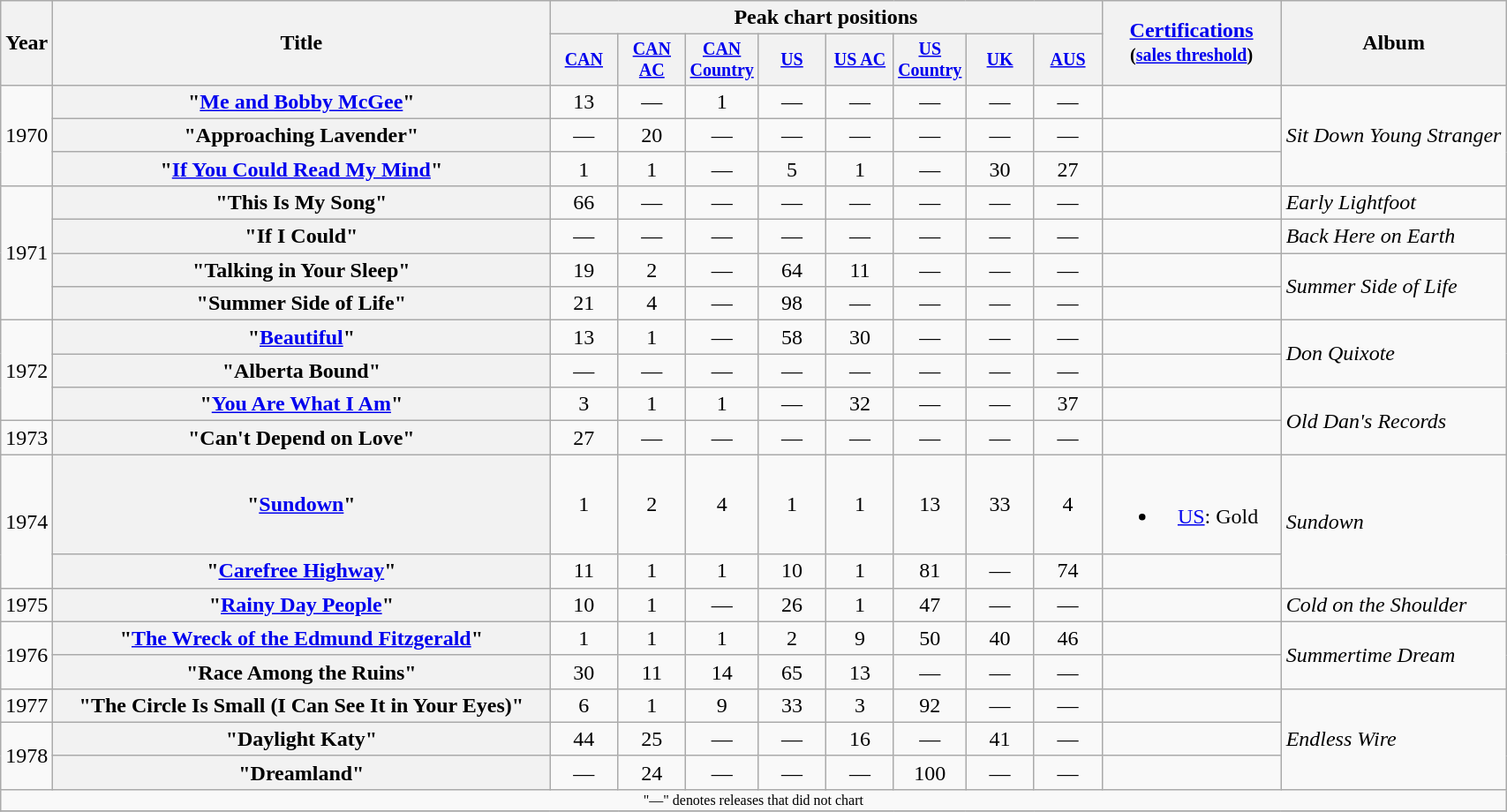<table class="wikitable plainrowheaders" style="text-align:center;">
<tr>
<th rowspan="2">Year</th>
<th rowspan="2" style="width:23em;">Title</th>
<th colspan="8">Peak chart positions</th>
<th rowspan="2" style="width:8em;"><a href='#'>Certifications</a><br><small>(<a href='#'>sales threshold</a>)</small></th>
<th rowspan="2">Album</th>
</tr>
<tr style="font-size:smaller;">
<th width="45"><a href='#'>CAN</a><br></th>
<th width="45"><a href='#'>CAN AC</a><br></th>
<th width="45"><a href='#'>CAN Country</a><br></th>
<th width="45"><a href='#'>US</a><br></th>
<th width="45"><a href='#'>US AC</a><br></th>
<th width="45"><a href='#'>US Country</a><br></th>
<th width="45"><a href='#'>UK</a><br></th>
<th width="45"><a href='#'>AUS</a><br></th>
</tr>
<tr>
<td rowspan="3">1970</td>
<th scope="row">"<a href='#'>Me and Bobby McGee</a>"</th>
<td>13</td>
<td>—</td>
<td>1</td>
<td>—</td>
<td>—</td>
<td>—</td>
<td>—</td>
<td>—</td>
<td></td>
<td align="left" rowspan="3"><em>Sit Down Young Stranger</em></td>
</tr>
<tr>
<th scope="row">"Approaching Lavender"</th>
<td>—</td>
<td>20</td>
<td>—</td>
<td>—</td>
<td>—</td>
<td>—</td>
<td>—</td>
<td>—</td>
<td></td>
</tr>
<tr>
<th scope="row">"<a href='#'>If You Could Read My Mind</a>"</th>
<td>1</td>
<td>1</td>
<td>—</td>
<td>5</td>
<td>1</td>
<td>—</td>
<td>30</td>
<td>27</td>
<td></td>
</tr>
<tr>
<td rowspan="4">1971</td>
<th scope="row">"This Is My Song"</th>
<td>66</td>
<td>—</td>
<td>—</td>
<td>—</td>
<td>—</td>
<td>—</td>
<td>—</td>
<td>—</td>
<td></td>
<td align="left"><em>Early Lightfoot</em></td>
</tr>
<tr>
<th scope="row">"If I Could"</th>
<td>—</td>
<td>—</td>
<td>—</td>
<td>—</td>
<td>—</td>
<td>—</td>
<td>—</td>
<td>—</td>
<td></td>
<td align="left"><em>Back Here on Earth</em></td>
</tr>
<tr>
<th scope="row">"Talking in Your Sleep"</th>
<td>19</td>
<td>2</td>
<td>—</td>
<td>64</td>
<td>11</td>
<td>—</td>
<td>—</td>
<td>—</td>
<td></td>
<td align="left" rowspan="2"><em>Summer Side of Life</em></td>
</tr>
<tr>
<th scope="row">"Summer Side of Life"</th>
<td>21</td>
<td>4</td>
<td>—</td>
<td>98</td>
<td>—</td>
<td>—</td>
<td>—</td>
<td>—</td>
<td></td>
</tr>
<tr>
<td rowspan="3">1972</td>
<th scope="row">"<a href='#'>Beautiful</a>"</th>
<td>13</td>
<td>1</td>
<td>—</td>
<td>58</td>
<td>30</td>
<td>—</td>
<td>—</td>
<td>—</td>
<td></td>
<td align="left" rowspan="2"><em>Don Quixote</em></td>
</tr>
<tr>
<th scope="row">"Alberta Bound"</th>
<td>—</td>
<td>—</td>
<td>—</td>
<td>—</td>
<td>—</td>
<td>—</td>
<td>—</td>
<td>—</td>
<td></td>
</tr>
<tr>
<th scope="row">"<a href='#'>You Are What I Am</a>"</th>
<td>3</td>
<td>1</td>
<td>1</td>
<td>—</td>
<td>32</td>
<td>—</td>
<td>—</td>
<td>37</td>
<td></td>
<td align="left" rowspan="2"><em>Old Dan's Records</em></td>
</tr>
<tr>
<td>1973</td>
<th scope="row">"Can't Depend on Love"</th>
<td>27</td>
<td>—</td>
<td>—</td>
<td>—</td>
<td>—</td>
<td>—</td>
<td>—</td>
<td>—</td>
<td></td>
</tr>
<tr>
<td rowspan="2">1974</td>
<th scope="row">"<a href='#'>Sundown</a>"</th>
<td>1</td>
<td>2</td>
<td>4</td>
<td>1</td>
<td>1</td>
<td>13</td>
<td>33</td>
<td>4</td>
<td><br><ul><li><a href='#'>US</a>: Gold</li></ul></td>
<td align="left" rowspan="2"><em>Sundown</em></td>
</tr>
<tr>
<th scope="row">"<a href='#'>Carefree Highway</a>"</th>
<td>11</td>
<td>1</td>
<td>1</td>
<td>10</td>
<td>1</td>
<td>81</td>
<td>—</td>
<td>74</td>
<td></td>
</tr>
<tr>
<td>1975</td>
<th scope="row">"<a href='#'>Rainy Day People</a>"</th>
<td>10</td>
<td>1</td>
<td>—</td>
<td>26</td>
<td>1</td>
<td>47</td>
<td>—</td>
<td>—</td>
<td></td>
<td align="left"><em>Cold on the Shoulder</em></td>
</tr>
<tr>
<td rowspan="2">1976</td>
<th scope="row">"<a href='#'>The Wreck of the Edmund Fitzgerald</a>"</th>
<td>1</td>
<td>1</td>
<td>1</td>
<td>2</td>
<td>9</td>
<td>50</td>
<td>40</td>
<td>46</td>
<td></td>
<td align="left" rowspan="2"><em>Summertime Dream</em></td>
</tr>
<tr>
<th scope="row">"Race Among the Ruins"</th>
<td>30</td>
<td>11</td>
<td>14</td>
<td>65</td>
<td>13</td>
<td>—</td>
<td>—</td>
<td>—</td>
<td></td>
</tr>
<tr>
<td>1977</td>
<th scope="row">"The Circle Is Small (I Can See It in Your Eyes)"</th>
<td>6</td>
<td>1</td>
<td>9</td>
<td>33</td>
<td>3</td>
<td>92</td>
<td>—</td>
<td>—</td>
<td></td>
<td align="left" rowspan="3"><em>Endless Wire</em></td>
</tr>
<tr>
<td rowspan="2">1978</td>
<th scope="row">"Daylight Katy"</th>
<td>44</td>
<td>25</td>
<td>—</td>
<td>—</td>
<td>16</td>
<td>—</td>
<td>41</td>
<td>—</td>
<td></td>
</tr>
<tr>
<th scope="row">"Dreamland"</th>
<td>—</td>
<td>24</td>
<td>—</td>
<td>—</td>
<td>—</td>
<td>100</td>
<td>—</td>
<td>—</td>
<td></td>
</tr>
<tr>
<td colspan="12" style="font-size:8pt">"—" denotes releases that did not chart</td>
</tr>
<tr>
</tr>
</table>
